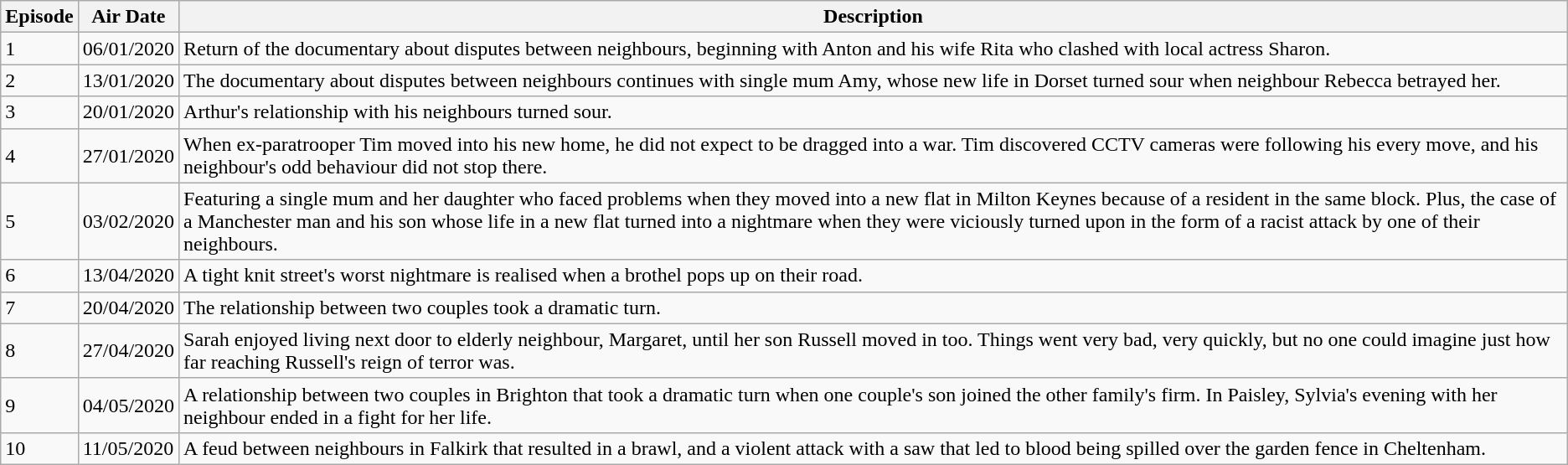<table class="wikitable">
<tr>
<th>Episode</th>
<th>Air Date</th>
<th>Description</th>
</tr>
<tr>
<td>1</td>
<td>06/01/2020</td>
<td>Return of the documentary about disputes between neighbours, beginning with Anton and his wife Rita who clashed with local actress Sharon.</td>
</tr>
<tr>
<td>2</td>
<td>13/01/2020</td>
<td>The documentary about disputes between neighbours continues with single mum Amy, whose new life in Dorset turned sour when neighbour Rebecca betrayed her.</td>
</tr>
<tr>
<td>3</td>
<td>20/01/2020</td>
<td>Arthur's relationship with his neighbours turned sour.</td>
</tr>
<tr>
<td>4</td>
<td>27/01/2020</td>
<td>When ex-paratrooper Tim moved into his new home, he did not expect to be dragged into a war. Tim discovered CCTV cameras were following his every move, and his neighbour's odd behaviour did not stop there.</td>
</tr>
<tr>
<td>5</td>
<td>03/02/2020</td>
<td>Featuring a single mum and her daughter who faced problems when they moved into a new flat in Milton Keynes because of a resident in the same block. Plus, the case of a Manchester man and his son whose life in a new flat turned into a nightmare when they were viciously turned upon in the form of a racist attack by one of their neighbours.</td>
</tr>
<tr>
<td>6</td>
<td>13/04/2020</td>
<td>A tight knit street's worst nightmare is realised when a brothel pops up on their road.</td>
</tr>
<tr>
<td>7</td>
<td>20/04/2020</td>
<td>The relationship between two couples took a dramatic turn.</td>
</tr>
<tr>
<td>8</td>
<td>27/04/2020</td>
<td>Sarah enjoyed living next door to elderly neighbour, Margaret, until her son Russell moved in too. Things went very bad, very quickly, but no one could imagine just how far reaching Russell's reign of terror was.</td>
</tr>
<tr>
<td>9</td>
<td>04/05/2020</td>
<td>A relationship between two couples in Brighton that took a dramatic turn when one couple's son joined the other family's firm. In Paisley, Sylvia's evening with her neighbour ended in a fight for her life.</td>
</tr>
<tr>
<td>10</td>
<td>11/05/2020</td>
<td>A feud between neighbours in Falkirk that resulted in a brawl, and a violent attack with a saw that led to blood being spilled over the garden fence in Cheltenham.</td>
</tr>
</table>
